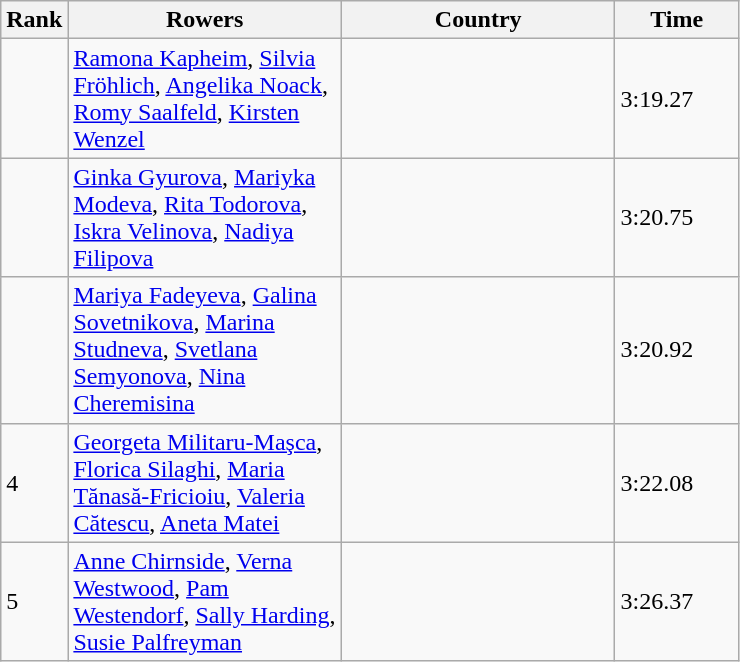<table class="wikitable">
<tr>
<th width=25>Rank</th>
<th width=175>Rowers</th>
<th width=175>Country</th>
<th width=75>Time</th>
</tr>
<tr>
<td></td>
<td><a href='#'>Ramona Kapheim</a>, <a href='#'>Silvia Fröhlich</a>, <a href='#'>Angelika Noack</a>, <a href='#'>Romy Saalfeld</a>, <a href='#'>Kirsten Wenzel</a></td>
<td></td>
<td>3:19.27</td>
</tr>
<tr>
<td></td>
<td><a href='#'>Ginka Gyurova</a>, <a href='#'>Mariyka Modeva</a>, <a href='#'>Rita Todorova</a>, <a href='#'>Iskra Velinova</a>, <a href='#'>Nadiya Filipova</a></td>
<td></td>
<td>3:20.75</td>
</tr>
<tr>
<td></td>
<td><a href='#'>Mariya Fadeyeva</a>, <a href='#'>Galina Sovetnikova</a>, <a href='#'>Marina Studneva</a>, <a href='#'>Svetlana Semyonova</a>, <a href='#'>Nina Cheremisina</a></td>
<td></td>
<td>3:20.92</td>
</tr>
<tr>
<td>4</td>
<td><a href='#'>Georgeta Militaru-Maşca</a>, <a href='#'>Florica Silaghi</a>, <a href='#'>Maria Tănasă-Fricioiu</a>, <a href='#'>Valeria Cătescu</a>, <a href='#'>Aneta Matei</a></td>
<td></td>
<td>3:22.08</td>
</tr>
<tr>
<td>5</td>
<td><a href='#'>Anne Chirnside</a>, <a href='#'>Verna Westwood</a>, <a href='#'>Pam Westendorf</a>, <a href='#'>Sally Harding</a>, <a href='#'>Susie Palfreyman</a></td>
<td></td>
<td>3:26.37</td>
</tr>
</table>
